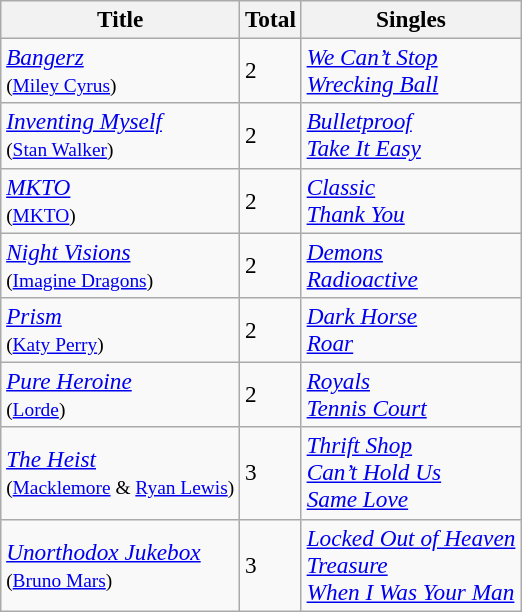<table class="wikitable sortable" style="font-size:97%;">
<tr>
<th>Title</th>
<th>Total</th>
<th>Singles</th>
</tr>
<tr>
<td><em><a href='#'>Bangerz</a></em><br><small>(<a href='#'>Miley Cyrus</a>)</small><br></td>
<td>2</td>
<td><em><a href='#'>We Can’t Stop</a></em><br><em><a href='#'>Wrecking Ball</a></em></td>
</tr>
<tr>
<td><em><a href='#'>Inventing Myself</a></em><br><small> (<a href='#'>Stan Walker</a>)<br></small></td>
<td>2</td>
<td><em><a href='#'>Bulletproof</a></em><br><em><a href='#'>Take It Easy</a></em></td>
</tr>
<tr>
<td><em><a href='#'>MKTO</a></em><br><small>(<a href='#'>MKTO</a>)<br></small></td>
<td>2</td>
<td><em><a href='#'>Classic</a></em><br><em><a href='#'>Thank You</a></em></td>
</tr>
<tr>
<td><em><a href='#'>Night Visions</a></em><br><small>(<a href='#'>Imagine Dragons</a>)</small></td>
<td>2</td>
<td><em><a href='#'>Demons</a></em><br><em><a href='#'>Radioactive</a></em></td>
</tr>
<tr>
<td><em><a href='#'>Prism</a></em><br><small>(<a href='#'>Katy Perry</a>)</small></td>
<td>2</td>
<td><em><a href='#'>Dark Horse</a></em><br><em><a href='#'>Roar</a></em></td>
</tr>
<tr>
<td><em><a href='#'>Pure Heroine</a></em><br><small>(<a href='#'>Lorde</a>)</small></td>
<td>2</td>
<td><em><a href='#'>Royals</a></em><br><em><a href='#'>Tennis Court</a></em></td>
</tr>
<tr>
<td><em><a href='#'>The Heist</a></em><br><small>(<a href='#'>Macklemore</a> & <a href='#'>Ryan Lewis</a>)</small></td>
<td>3</td>
<td><em><a href='#'>Thrift Shop</a></em><br><em><a href='#'>Can’t Hold Us</a></em><br><em><a href='#'>Same Love</a></em></td>
</tr>
<tr>
<td><em><a href='#'>Unorthodox Jukebox</a></em><br><small>(<a href='#'>Bruno Mars</a>)</small></td>
<td>3</td>
<td><em><a href='#'>Locked Out of Heaven</a></em><br><em><a href='#'>Treasure</a></em><br><em><a href='#'>When I Was Your Man</a></em></td>
</tr>
</table>
